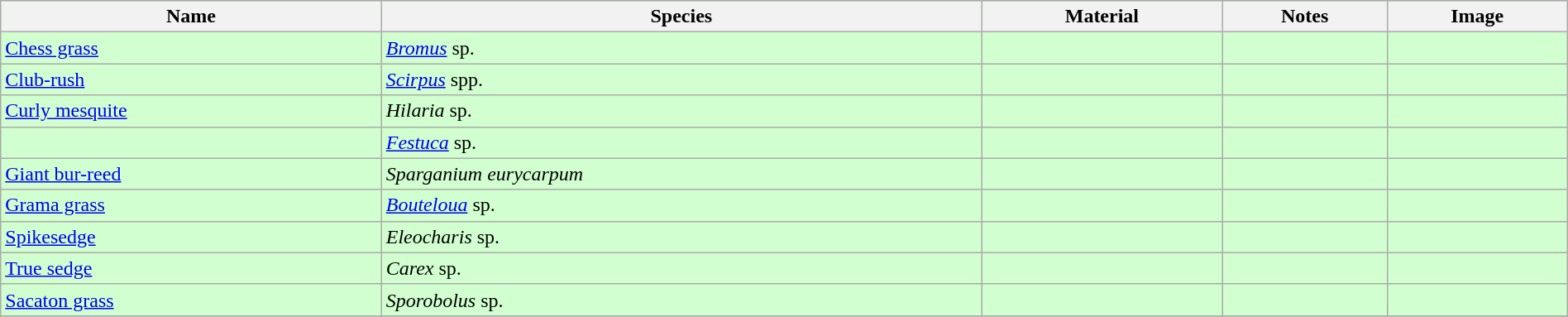<table class="wikitable" align="center" width="100%" style="background:#D1FFCF;">
<tr>
<th>Name</th>
<th>Species</th>
<th>Material</th>
<th>Notes</th>
<th>Image</th>
</tr>
<tr>
<td><a href='#'>Chess grass</a></td>
<td><em><a href='#'>Bromus</a></em> sp.</td>
<td></td>
<td></td>
<td></td>
</tr>
<tr>
<td><a href='#'>Club-rush</a></td>
<td><em><a href='#'>Scirpus</a></em> spp.</td>
<td></td>
<td></td>
<td></td>
</tr>
<tr>
<td><a href='#'>Curly mesquite</a></td>
<td><em>Hilaria</em> sp.</td>
<td></td>
<td></td>
<td></td>
</tr>
<tr>
<td></td>
<td><em><a href='#'>Festuca</a></em> sp.</td>
<td></td>
<td></td>
<td></td>
</tr>
<tr>
<td><a href='#'>Giant bur-reed</a></td>
<td><em>Sparganium eurycarpum</em></td>
<td></td>
<td></td>
<td></td>
</tr>
<tr>
<td><a href='#'>Grama grass</a></td>
<td><em><a href='#'>Bouteloua</a></em> sp.</td>
<td></td>
<td></td>
<td></td>
</tr>
<tr>
<td><a href='#'>Spikesedge</a></td>
<td><em>Eleocharis</em> sp.</td>
<td></td>
<td></td>
<td></td>
</tr>
<tr>
<td><a href='#'>True sedge</a></td>
<td><em>Carex</em> sp.</td>
<td></td>
<td></td>
<td></td>
</tr>
<tr>
<td><a href='#'>Sacaton grass</a></td>
<td><em>Sporobolus</em> sp.</td>
<td></td>
<td></td>
<td></td>
</tr>
<tr>
</tr>
</table>
